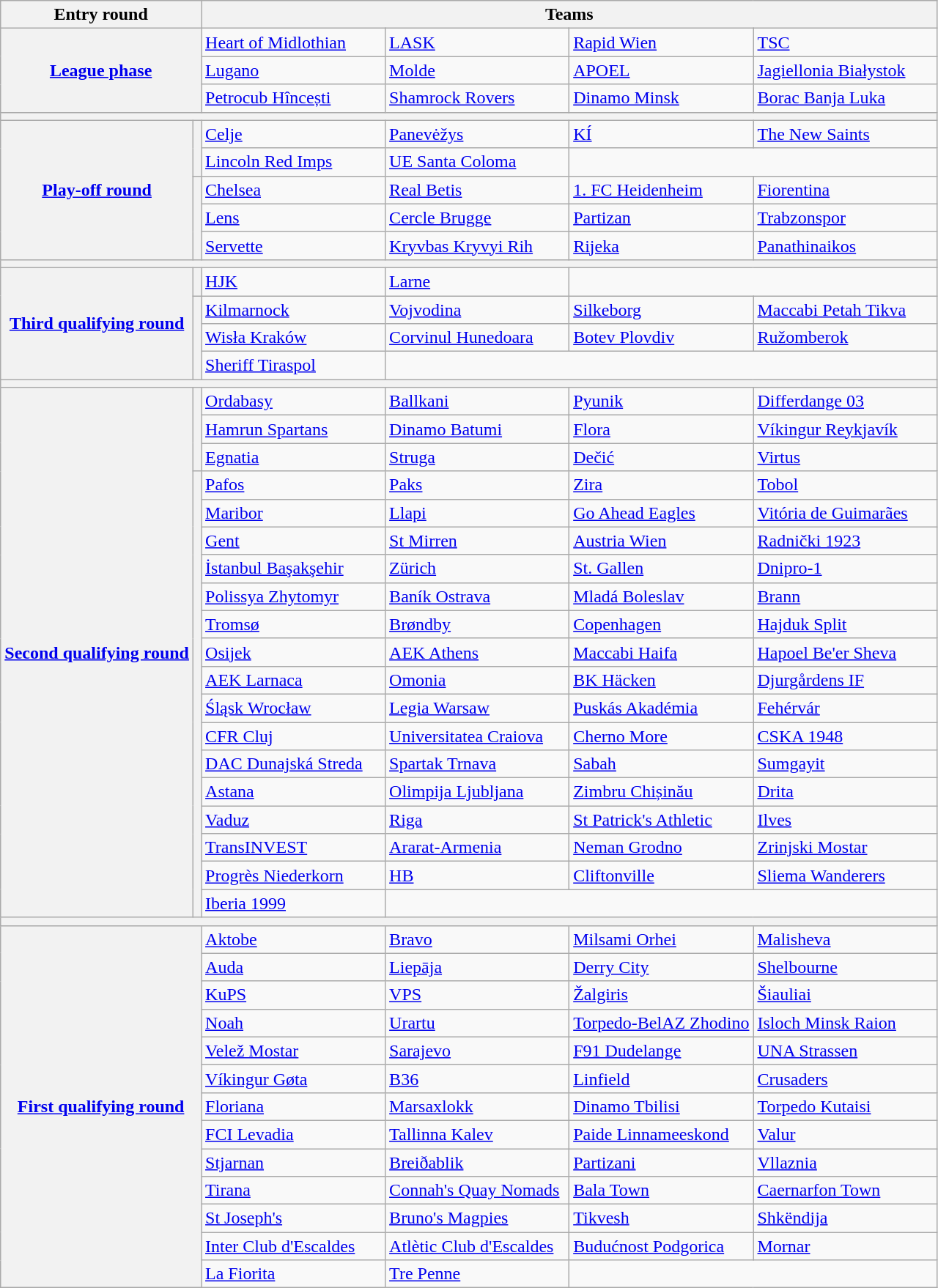<table class="wikitable">
<tr>
<th colspan=2>Entry round</th>
<th colspan=4>Teams</th>
</tr>
<tr>
<th colspan=2 rowspan=3><a href='#'>League phase</a></th>
<td style="min-width:10em"> <a href='#'>Heart of Midlothian</a> </td>
<td style="min-width:10em"> <a href='#'>LASK</a> </td>
<td style="min-width:10em"> <a href='#'>Rapid Wien</a> </td>
<td style="min-width:10em"> <a href='#'>TSC</a> </td>
</tr>
<tr>
<td style="min-width:10em"> <a href='#'>Lugano</a> </td>
<td style="min-width:10em"> <a href='#'>Molde</a> </td>
<td style="min-width:10em"> <a href='#'>APOEL</a> </td>
<td style="min-width:10em"> <a href='#'>Jagiellonia Białystok</a> </td>
</tr>
<tr>
<td style="min-width:10em"> <a href='#'>Petrocub Hîncești</a> </td>
<td style="min-width:10em"> <a href='#'>Shamrock Rovers</a> </td>
<td style="min-width:10em"> <a href='#'>Dinamo Minsk</a> </td>
<td style="min-width:10em"> <a href='#'>Borac Banja Luka</a> </td>
</tr>
<tr>
<th colspan=6></th>
</tr>
<tr>
<th rowspan=5><a href='#'>Play-off round</a></th>
<th rowspan=2></th>
<td> <a href='#'>Celje</a> </td>
<td> <a href='#'>Panevėžys</a> </td>
<td> <a href='#'>KÍ</a> </td>
<td> <a href='#'>The New Saints</a> </td>
</tr>
<tr>
<td> <a href='#'>Lincoln Red Imps</a> </td>
<td> <a href='#'>UE Santa Coloma</a> </td>
<td colspan=2></td>
</tr>
<tr>
<th rowspan=3></th>
<td> <a href='#'>Chelsea</a> </td>
<td> <a href='#'>Real Betis</a> </td>
<td> <a href='#'>1. FC Heidenheim</a> </td>
<td> <a href='#'>Fiorentina</a> </td>
</tr>
<tr>
<td> <a href='#'>Lens</a> </td>
<td> <a href='#'>Cercle Brugge</a> </td>
<td> <a href='#'>Partizan</a> </td>
<td> <a href='#'>Trabzonspor</a> </td>
</tr>
<tr>
<td> <a href='#'>Servette</a> </td>
<td> <a href='#'>Kryvbas Kryvyi Rih</a> </td>
<td> <a href='#'>Rijeka</a> </td>
<td> <a href='#'>Panathinaikos</a> </td>
</tr>
<tr>
<th colspan=6></th>
</tr>
<tr>
<th colspan=1 rowspan=4><a href='#'>Third qualifying round</a></th>
<th></th>
<td> <a href='#'>HJK</a> </td>
<td> <a href='#'>Larne</a> </td>
<td colspan=2></td>
</tr>
<tr>
<th rowspan=3></th>
<td> <a href='#'>Kilmarnock</a> </td>
<td> <a href='#'>Vojvodina</a> </td>
<td> <a href='#'>Silkeborg</a> </td>
<td> <a href='#'>Maccabi Petah Tikva</a> </td>
</tr>
<tr>
<td> <a href='#'>Wisła Kraków</a> </td>
<td> <a href='#'>Corvinul Hunedoara</a> </td>
<td> <a href='#'>Botev Plovdiv</a> </td>
<td> <a href='#'>Ružomberok</a> </td>
</tr>
<tr>
<td> <a href='#'>Sheriff Tiraspol</a> </td>
<td colspan=3></td>
</tr>
<tr>
<th colspan=6></th>
</tr>
<tr>
<th rowspan=19><a href='#'>Second qualifying round</a></th>
<th rowspan=3></th>
<td> <a href='#'>Ordabasy</a> </td>
<td> <a href='#'>Ballkani</a> </td>
<td> <a href='#'>Pyunik</a> </td>
<td> <a href='#'>Differdange 03</a> </td>
</tr>
<tr>
<td> <a href='#'>Hamrun Spartans</a> </td>
<td> <a href='#'>Dinamo Batumi</a> </td>
<td> <a href='#'>Flora</a> </td>
<td> <a href='#'>Víkingur Reykjavík</a> </td>
</tr>
<tr>
<td> <a href='#'>Egnatia</a> </td>
<td> <a href='#'>Struga</a> </td>
<td> <a href='#'>Dečić</a> </td>
<td> <a href='#'>Virtus</a> </td>
</tr>
<tr>
<th rowspan=16></th>
<td> <a href='#'>Pafos</a> </td>
<td> <a href='#'>Paks</a> </td>
<td> <a href='#'>Zira</a> </td>
<td> <a href='#'>Tobol</a> </td>
</tr>
<tr>
<td> <a href='#'>Maribor</a> </td>
<td> <a href='#'>Llapi</a> </td>
<td> <a href='#'>Go Ahead Eagles</a> </td>
<td> <a href='#'>Vitória de Guimarães</a> </td>
</tr>
<tr>
<td> <a href='#'>Gent</a> </td>
<td> <a href='#'>St Mirren</a> </td>
<td> <a href='#'>Austria Wien</a> </td>
<td> <a href='#'>Radnički 1923</a> </td>
</tr>
<tr>
<td> <a href='#'>İstanbul Başakşehir</a> </td>
<td> <a href='#'>Zürich</a> </td>
<td> <a href='#'>St. Gallen</a> </td>
<td> <a href='#'>Dnipro-1</a> </td>
</tr>
<tr>
<td> <a href='#'>Polissya Zhytomyr</a> </td>
<td> <a href='#'>Baník Ostrava</a> </td>
<td> <a href='#'>Mladá Boleslav</a> </td>
<td> <a href='#'>Brann</a> </td>
</tr>
<tr>
<td> <a href='#'>Tromsø</a> </td>
<td> <a href='#'>Brøndby</a> </td>
<td> <a href='#'>Copenhagen</a> </td>
<td> <a href='#'>Hajduk Split</a> </td>
</tr>
<tr>
<td> <a href='#'>Osijek</a> </td>
<td> <a href='#'>AEK Athens</a> </td>
<td> <a href='#'>Maccabi Haifa</a> </td>
<td> <a href='#'>Hapoel Be'er Sheva</a> </td>
</tr>
<tr>
<td> <a href='#'>AEK Larnaca</a> </td>
<td> <a href='#'>Omonia</a> </td>
<td> <a href='#'>BK Häcken</a> </td>
<td> <a href='#'>Djurgårdens IF</a> </td>
</tr>
<tr>
<td> <a href='#'>Śląsk Wrocław</a> </td>
<td> <a href='#'>Legia Warsaw</a> </td>
<td> <a href='#'>Puskás Akadémia</a> </td>
<td> <a href='#'>Fehérvár</a> </td>
</tr>
<tr>
<td> <a href='#'>CFR Cluj</a> </td>
<td> <a href='#'>Universitatea Craiova</a>  </td>
<td> <a href='#'>Cherno More</a> </td>
<td> <a href='#'>CSKA 1948</a> </td>
</tr>
<tr>
<td> <a href='#'>DAC Dunajská Streda</a> </td>
<td> <a href='#'>Spartak Trnava</a> </td>
<td> <a href='#'>Sabah</a> </td>
<td> <a href='#'>Sumgayit</a> </td>
</tr>
<tr>
<td> <a href='#'>Astana</a> </td>
<td> <a href='#'>Olimpija Ljubljana</a> </td>
<td> <a href='#'>Zimbru Chișinău</a> </td>
<td> <a href='#'>Drita</a> </td>
</tr>
<tr>
<td> <a href='#'>Vaduz</a> </td>
<td> <a href='#'>Riga</a> </td>
<td> <a href='#'>St Patrick's Athletic</a> </td>
<td> <a href='#'>Ilves</a> </td>
</tr>
<tr>
<td> <a href='#'>TransINVEST</a> </td>
<td> <a href='#'>Ararat-Armenia</a> </td>
<td> <a href='#'>Neman Grodno</a> </td>
<td> <a href='#'>Zrinjski Mostar</a> </td>
</tr>
<tr>
<td> <a href='#'>Progrès Niederkorn</a> </td>
<td> <a href='#'>HB</a> </td>
<td> <a href='#'>Cliftonville</a> </td>
<td> <a href='#'>Sliema Wanderers</a> </td>
</tr>
<tr>
<td> <a href='#'>Iberia 1999</a> </td>
<td colspan=3></td>
</tr>
<tr>
<th colspan=6></th>
</tr>
<tr>
<th colspan=2 rowspan=13><a href='#'>First qualifying round</a></th>
<td> <a href='#'>Aktobe</a> </td>
<td> <a href='#'>Bravo</a> </td>
<td> <a href='#'>Milsami Orhei</a> </td>
<td> <a href='#'>Malisheva</a> </td>
</tr>
<tr>
<td> <a href='#'>Auda</a> </td>
<td> <a href='#'>Liepāja</a> </td>
<td> <a href='#'>Derry City</a> </td>
<td> <a href='#'>Shelbourne</a> </td>
</tr>
<tr>
<td> <a href='#'>KuPS</a> </td>
<td> <a href='#'>VPS</a> </td>
<td> <a href='#'>Žalgiris</a> </td>
<td> <a href='#'>Šiauliai</a> </td>
</tr>
<tr>
<td> <a href='#'>Noah</a> </td>
<td> <a href='#'>Urartu</a> </td>
<td> <a href='#'>Torpedo-BelAZ Zhodino</a> </td>
<td> <a href='#'>Isloch Minsk Raion</a> </td>
</tr>
<tr>
<td> <a href='#'>Velež Mostar</a> </td>
<td> <a href='#'>Sarajevo</a> </td>
<td> <a href='#'>F91 Dudelange</a> </td>
<td> <a href='#'>UNA Strassen</a> </td>
</tr>
<tr>
<td> <a href='#'>Víkingur Gøta</a> </td>
<td> <a href='#'>B36</a> </td>
<td> <a href='#'>Linfield</a> </td>
<td> <a href='#'>Crusaders</a> </td>
</tr>
<tr>
<td> <a href='#'>Floriana</a> </td>
<td> <a href='#'>Marsaxlokk</a> </td>
<td> <a href='#'>Dinamo Tbilisi</a> </td>
<td> <a href='#'>Torpedo Kutaisi</a> </td>
</tr>
<tr>
<td> <a href='#'>FCI Levadia</a> </td>
<td> <a href='#'>Tallinna Kalev</a> </td>
<td> <a href='#'>Paide Linnameeskond</a> </td>
<td> <a href='#'>Valur</a> </td>
</tr>
<tr>
<td> <a href='#'>Stjarnan</a> </td>
<td> <a href='#'>Breiðablik</a> </td>
<td> <a href='#'>Partizani</a> </td>
<td> <a href='#'>Vllaznia</a> </td>
</tr>
<tr>
<td> <a href='#'>Tirana</a> </td>
<td> <a href='#'>Connah's Quay Nomads</a> </td>
<td> <a href='#'>Bala Town</a> </td>
<td> <a href='#'>Caernarfon Town</a> </td>
</tr>
<tr>
<td> <a href='#'>St Joseph's</a> </td>
<td> <a href='#'>Bruno's Magpies</a> </td>
<td> <a href='#'>Tikvesh</a> </td>
<td> <a href='#'>Shkëndija</a> </td>
</tr>
<tr>
<td> <a href='#'>Inter Club d'Escaldes</a> </td>
<td> <a href='#'>Atlètic Club d'Escaldes</a> </td>
<td> <a href='#'>Budućnost Podgorica</a> </td>
<td> <a href='#'>Mornar</a> </td>
</tr>
<tr>
<td> <a href='#'>La Fiorita</a> </td>
<td> <a href='#'>Tre Penne</a> </td>
<td colspan=2></td>
</tr>
</table>
